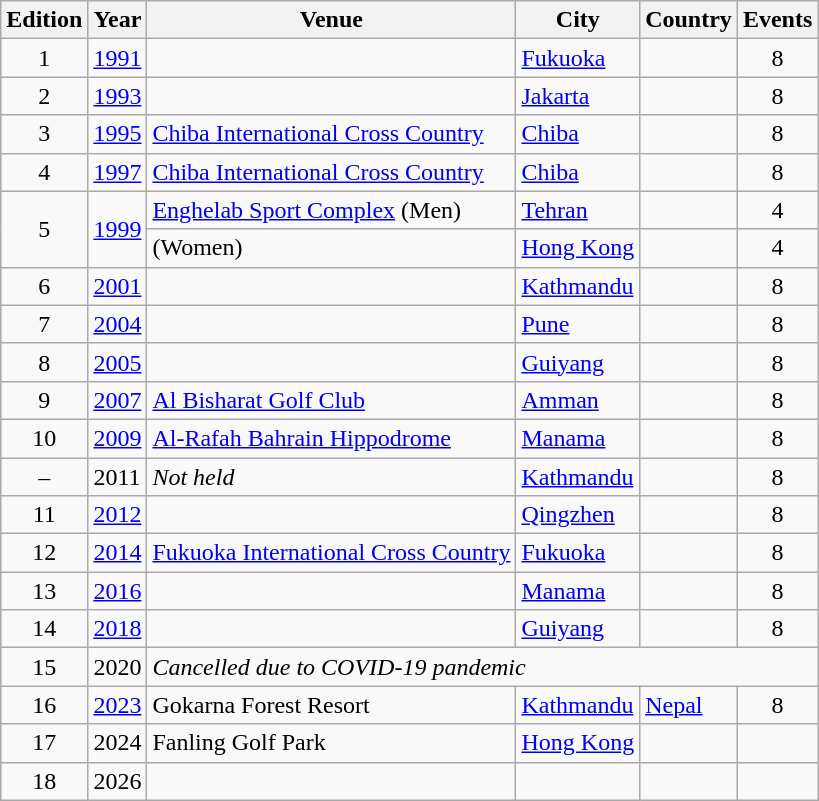<table class="wikitable">
<tr>
<th>Edition</th>
<th>Year</th>
<th>Venue</th>
<th>City</th>
<th>Country</th>
<th>Events</th>
</tr>
<tr>
<td align=center>1</td>
<td><a href='#'>1991</a></td>
<td></td>
<td><a href='#'>Fukuoka</a></td>
<td></td>
<td align=center>8</td>
</tr>
<tr>
<td align=center>2</td>
<td><a href='#'>1993</a></td>
<td></td>
<td><a href='#'>Jakarta</a></td>
<td></td>
<td align=center>8</td>
</tr>
<tr>
<td align=center>3</td>
<td><a href='#'>1995</a></td>
<td><a href='#'>Chiba International Cross Country</a></td>
<td><a href='#'>Chiba</a></td>
<td></td>
<td align=center>8</td>
</tr>
<tr>
<td align=center>4</td>
<td><a href='#'>1997</a></td>
<td><a href='#'>Chiba International Cross Country</a></td>
<td><a href='#'>Chiba</a></td>
<td></td>
<td align=center>8</td>
</tr>
<tr>
<td rowspan=2 align=center>5</td>
<td rowspan=2><a href='#'>1999</a></td>
<td><a href='#'>Enghelab Sport Complex</a> (Men)</td>
<td><a href='#'>Tehran</a></td>
<td></td>
<td align=center>4</td>
</tr>
<tr>
<td>(Women)</td>
<td><a href='#'>Hong Kong</a></td>
<td></td>
<td align=center>4</td>
</tr>
<tr>
<td align=center>6</td>
<td><a href='#'>2001</a></td>
<td></td>
<td><a href='#'>Kathmandu</a></td>
<td></td>
<td align=center>8</td>
</tr>
<tr>
<td align=center>7</td>
<td><a href='#'>2004</a></td>
<td></td>
<td><a href='#'>Pune</a></td>
<td></td>
<td align=center>8</td>
</tr>
<tr>
<td align=center>8</td>
<td><a href='#'>2005</a></td>
<td></td>
<td><a href='#'>Guiyang</a></td>
<td></td>
<td align=center>8</td>
</tr>
<tr>
<td align=center>9</td>
<td><a href='#'>2007</a></td>
<td><a href='#'>Al Bisharat Golf Club</a></td>
<td><a href='#'>Amman</a></td>
<td></td>
<td align=center>8</td>
</tr>
<tr>
<td align=center>10</td>
<td><a href='#'>2009</a></td>
<td><a href='#'>Al-Rafah Bahrain Hippodrome</a></td>
<td><a href='#'>Manama</a></td>
<td></td>
<td align=center>8</td>
</tr>
<tr>
<td align=center>–</td>
<td>2011</td>
<td><em>Not held</em></td>
<td><a href='#'>Kathmandu</a></td>
<td></td>
<td align=center>8</td>
</tr>
<tr>
<td align=center>11</td>
<td><a href='#'>2012</a></td>
<td></td>
<td><a href='#'>Qingzhen</a></td>
<td></td>
<td align=center>8</td>
</tr>
<tr>
<td align=center>12</td>
<td><a href='#'>2014</a></td>
<td><a href='#'>Fukuoka International Cross Country</a></td>
<td><a href='#'>Fukuoka</a></td>
<td></td>
<td align=center>8</td>
</tr>
<tr>
<td align=center>13</td>
<td><a href='#'>2016</a></td>
<td></td>
<td><a href='#'>Manama</a></td>
<td></td>
<td align=center>8</td>
</tr>
<tr>
<td align=center>14</td>
<td><a href='#'>2018</a></td>
<td></td>
<td><a href='#'>Guiyang</a></td>
<td></td>
<td align=center>8</td>
</tr>
<tr>
<td align=center>15</td>
<td>2020</td>
<td colspan=4><em>Cancelled due to COVID-19 pandemic</em></td>
</tr>
<tr>
<td align=center>16</td>
<td><a href='#'>2023</a></td>
<td>Gokarna Forest Resort</td>
<td><a href='#'>Kathmandu</a></td>
<td> <a href='#'>Nepal</a></td>
<td align=center>8</td>
</tr>
<tr>
<td align=center>17</td>
<td>2024</td>
<td>Fanling Golf Park</td>
<td><a href='#'>Hong Kong</a></td>
<td></td>
<td></td>
</tr>
<tr>
<td align=center>18</td>
<td>2026</td>
<td></td>
<td></td>
<td></td>
<td></td>
</tr>
</table>
